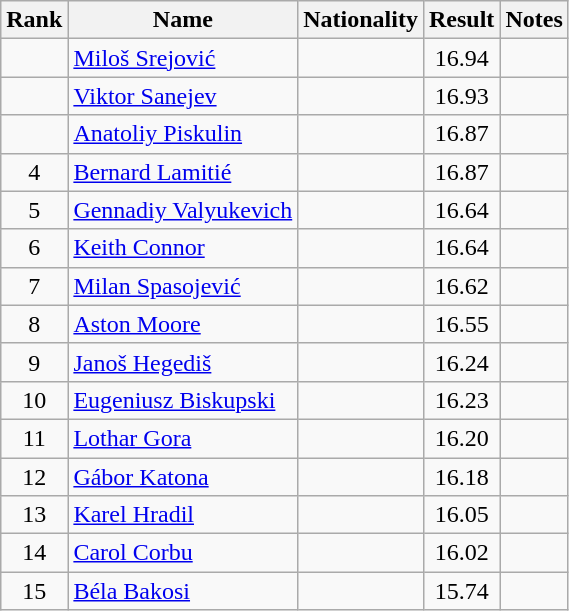<table class="wikitable sortable" style="text-align:center">
<tr>
<th>Rank</th>
<th>Name</th>
<th>Nationality</th>
<th>Result</th>
<th>Notes</th>
</tr>
<tr>
<td></td>
<td align=left><a href='#'>Miloš Srejović</a></td>
<td align=left></td>
<td>16.94</td>
<td></td>
</tr>
<tr>
<td></td>
<td align=left><a href='#'>Viktor Sanejev</a></td>
<td align=left></td>
<td>16.93</td>
<td></td>
</tr>
<tr>
<td></td>
<td align=left><a href='#'>Anatoliy Piskulin</a></td>
<td align=left></td>
<td>16.87</td>
<td></td>
</tr>
<tr>
<td>4</td>
<td align=left><a href='#'>Bernard Lamitié</a></td>
<td align=left></td>
<td>16.87</td>
<td></td>
</tr>
<tr>
<td>5</td>
<td align=left><a href='#'>Gennadiy Valyukevich</a></td>
<td align=left></td>
<td>16.64</td>
<td></td>
</tr>
<tr>
<td>6</td>
<td align=left><a href='#'>Keith Connor</a></td>
<td align=left></td>
<td>16.64</td>
<td></td>
</tr>
<tr>
<td>7</td>
<td align=left><a href='#'>Milan Spasojević</a></td>
<td align=left></td>
<td>16.62</td>
<td></td>
</tr>
<tr>
<td>8</td>
<td align=left><a href='#'>Aston Moore</a></td>
<td align=left></td>
<td>16.55</td>
<td></td>
</tr>
<tr>
<td>9</td>
<td align=left><a href='#'>Janoš Hegediš</a></td>
<td align=left></td>
<td>16.24</td>
<td></td>
</tr>
<tr>
<td>10</td>
<td align=left><a href='#'>Eugeniusz Biskupski</a></td>
<td align=left></td>
<td>16.23</td>
<td></td>
</tr>
<tr>
<td>11</td>
<td align=left><a href='#'>Lothar Gora</a></td>
<td align=left></td>
<td>16.20</td>
<td></td>
</tr>
<tr>
<td>12</td>
<td align=left><a href='#'>Gábor Katona</a></td>
<td align=left></td>
<td>16.18</td>
<td></td>
</tr>
<tr>
<td>13</td>
<td align=left><a href='#'>Karel Hradil</a></td>
<td align=left></td>
<td>16.05</td>
<td></td>
</tr>
<tr>
<td>14</td>
<td align=left><a href='#'>Carol Corbu</a></td>
<td align=left></td>
<td>16.02</td>
<td></td>
</tr>
<tr>
<td>15</td>
<td align=left><a href='#'>Béla Bakosi</a></td>
<td align=left></td>
<td>15.74</td>
<td></td>
</tr>
</table>
